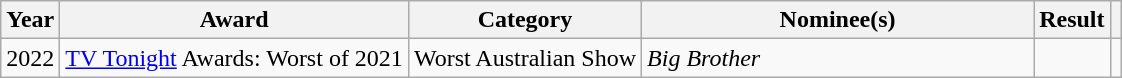<table class="wikitable plainrowheaders sortable">
<tr>
<th scope="col">Year</th>
<th scope="col">Award</th>
<th scope="col">Category</th>
<th scope="col" style="width:35%;">Nominee(s)</th>
<th scope="col">Result</th>
<th scope="col" class="unsortable"></th>
</tr>
<tr>
<td style="text-align:center">2022</td>
<td><a href='#'>TV Tonight</a> Awards: Worst of 2021</td>
<td>Worst Australian Show</td>
<td><em>Big Brother</em></td>
<td></td>
<td align=center></td>
</tr>
</table>
